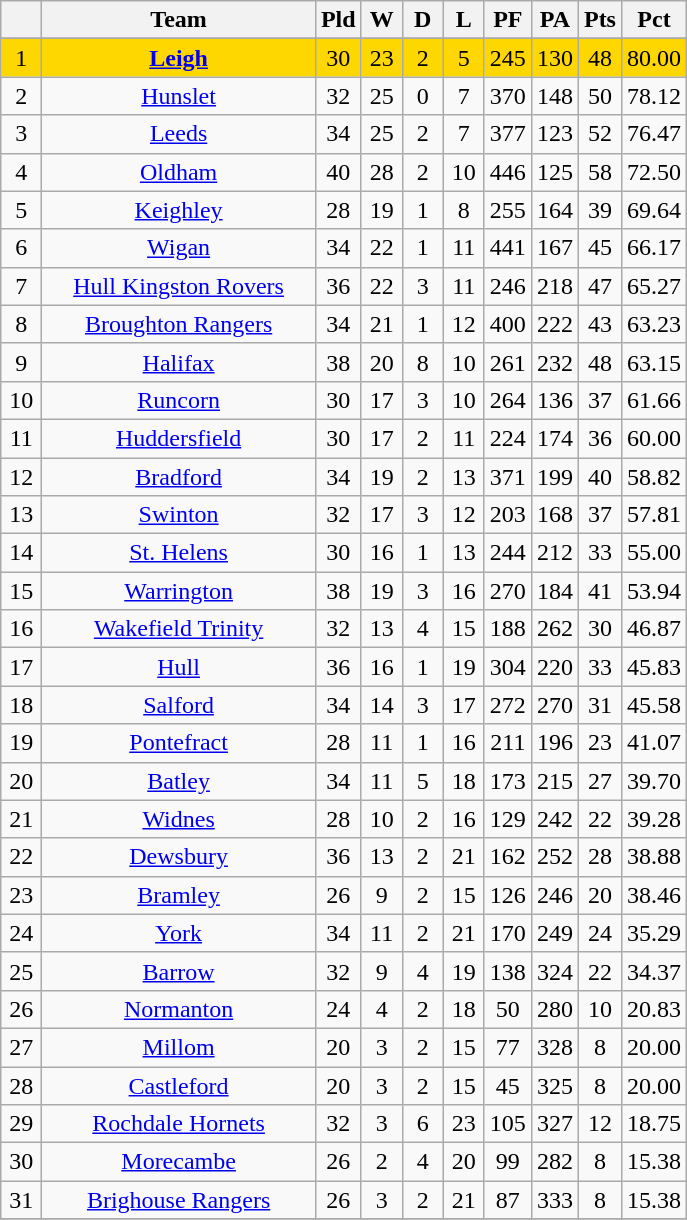<table class="wikitable" style="text-align:center;">
<tr>
<th width=20 abbr="Position"></th>
<th width=175>Team</th>
<th width=20 abbr="Played">Pld</th>
<th width=20 abbr="Won">W</th>
<th width=20 abbr="Drawn">D</th>
<th width=20 abbr="Lost">L</th>
<th width=20 abbr="Points for">PF</th>
<th width=20 abbr="Points against">PA</th>
<th width=20 abbr="Points">Pts</th>
<th width=20 abbr=”Win Percentage”>Pct</th>
</tr>
<tr>
</tr>
<tr align=center style="background:#FFD700;">
<td>1</td>
<td><strong><a href='#'>Leigh</a></strong></td>
<td>30</td>
<td>23</td>
<td>2</td>
<td>5</td>
<td>245</td>
<td>130</td>
<td>48</td>
<td>80.00</td>
</tr>
<tr align=center style="background:">
<td>2</td>
<td><a href='#'>Hunslet</a></td>
<td>32</td>
<td>25</td>
<td>0</td>
<td>7</td>
<td>370</td>
<td>148</td>
<td>50</td>
<td>78.12</td>
</tr>
<tr align=center style="background:">
<td>3</td>
<td><a href='#'>Leeds</a></td>
<td>34</td>
<td>25</td>
<td>2</td>
<td>7</td>
<td>377</td>
<td>123</td>
<td>52</td>
<td>76.47</td>
</tr>
<tr align=center style="background:">
<td>4</td>
<td><a href='#'>Oldham</a></td>
<td>40</td>
<td>28</td>
<td>2</td>
<td>10</td>
<td>446</td>
<td>125</td>
<td>58</td>
<td>72.50</td>
</tr>
<tr align=center style="background:">
<td>5</td>
<td><a href='#'>Keighley</a></td>
<td>28</td>
<td>19</td>
<td>1</td>
<td>8</td>
<td>255</td>
<td>164</td>
<td>39</td>
<td>69.64</td>
</tr>
<tr align=center style="background:">
<td>6</td>
<td><a href='#'>Wigan</a></td>
<td>34</td>
<td>22</td>
<td>1</td>
<td>11</td>
<td>441</td>
<td>167</td>
<td>45</td>
<td>66.17</td>
</tr>
<tr align=center style="background:">
<td>7</td>
<td><a href='#'>Hull Kingston Rovers</a></td>
<td>36</td>
<td>22</td>
<td>3</td>
<td>11</td>
<td>246</td>
<td>218</td>
<td>47</td>
<td>65.27</td>
</tr>
<tr align=center style="background:">
<td>8</td>
<td><a href='#'>Broughton Rangers</a></td>
<td>34</td>
<td>21</td>
<td>1</td>
<td>12</td>
<td>400</td>
<td>222</td>
<td>43</td>
<td>63.23</td>
</tr>
<tr align=center style="background:">
<td>9</td>
<td><a href='#'>Halifax</a></td>
<td>38</td>
<td>20</td>
<td>8</td>
<td>10</td>
<td>261</td>
<td>232</td>
<td>48</td>
<td>63.15</td>
</tr>
<tr align=center style="background:">
<td>10</td>
<td><a href='#'>Runcorn</a></td>
<td>30</td>
<td>17</td>
<td>3</td>
<td>10</td>
<td>264</td>
<td>136</td>
<td>37</td>
<td>61.66</td>
</tr>
<tr align=center style="background:">
<td>11</td>
<td><a href='#'>Huddersfield</a></td>
<td>30</td>
<td>17</td>
<td>2</td>
<td>11</td>
<td>224</td>
<td>174</td>
<td>36</td>
<td>60.00</td>
</tr>
<tr align=center style="background:">
<td>12</td>
<td><a href='#'>Bradford</a></td>
<td>34</td>
<td>19</td>
<td>2</td>
<td>13</td>
<td>371</td>
<td>199</td>
<td>40</td>
<td>58.82</td>
</tr>
<tr align=center style="background:">
<td>13</td>
<td><a href='#'>Swinton</a></td>
<td>32</td>
<td>17</td>
<td>3</td>
<td>12</td>
<td>203</td>
<td>168</td>
<td>37</td>
<td>57.81</td>
</tr>
<tr align=center style="background:">
<td>14</td>
<td><a href='#'>St. Helens</a></td>
<td>30</td>
<td>16</td>
<td>1</td>
<td>13</td>
<td>244</td>
<td>212</td>
<td>33</td>
<td>55.00</td>
</tr>
<tr align=center style="background:">
<td>15</td>
<td><a href='#'>Warrington</a></td>
<td>38</td>
<td>19</td>
<td>3</td>
<td>16</td>
<td>270</td>
<td>184</td>
<td>41</td>
<td>53.94</td>
</tr>
<tr align=center style="background:">
<td>16</td>
<td><a href='#'>Wakefield Trinity</a></td>
<td>32</td>
<td>13</td>
<td>4</td>
<td>15</td>
<td>188</td>
<td>262</td>
<td>30</td>
<td>46.87</td>
</tr>
<tr align=center style="background:">
<td>17</td>
<td><a href='#'>Hull</a></td>
<td>36</td>
<td>16</td>
<td>1</td>
<td>19</td>
<td>304</td>
<td>220</td>
<td>33</td>
<td>45.83</td>
</tr>
<tr align=center style="background:">
<td>18</td>
<td><a href='#'>Salford</a></td>
<td>34</td>
<td>14</td>
<td>3</td>
<td>17</td>
<td>272</td>
<td>270</td>
<td>31</td>
<td>45.58</td>
</tr>
<tr align=center style="background:">
<td>19</td>
<td><a href='#'>Pontefract</a></td>
<td>28</td>
<td>11</td>
<td>1</td>
<td>16</td>
<td>211</td>
<td>196</td>
<td>23</td>
<td>41.07</td>
</tr>
<tr align=center style="background:">
<td>20</td>
<td><a href='#'>Batley</a></td>
<td>34</td>
<td>11</td>
<td>5</td>
<td>18</td>
<td>173</td>
<td>215</td>
<td>27</td>
<td>39.70</td>
</tr>
<tr align=center style="background:">
<td>21</td>
<td><a href='#'>Widnes</a></td>
<td>28</td>
<td>10</td>
<td>2</td>
<td>16</td>
<td>129</td>
<td>242</td>
<td>22</td>
<td>39.28</td>
</tr>
<tr align=center style="background:">
<td>22</td>
<td><a href='#'>Dewsbury</a></td>
<td>36</td>
<td>13</td>
<td>2</td>
<td>21</td>
<td>162</td>
<td>252</td>
<td>28</td>
<td>38.88</td>
</tr>
<tr align=center style="background:">
<td>23</td>
<td><a href='#'>Bramley</a></td>
<td>26</td>
<td>9</td>
<td>2</td>
<td>15</td>
<td>126</td>
<td>246</td>
<td>20</td>
<td>38.46</td>
</tr>
<tr align=center style="background:">
<td>24</td>
<td><a href='#'>York</a></td>
<td>34</td>
<td>11</td>
<td>2</td>
<td>21</td>
<td>170</td>
<td>249</td>
<td>24</td>
<td>35.29</td>
</tr>
<tr align=center style="background:">
<td>25</td>
<td><a href='#'>Barrow</a></td>
<td>32</td>
<td>9</td>
<td>4</td>
<td>19</td>
<td>138</td>
<td>324</td>
<td>22</td>
<td>34.37</td>
</tr>
<tr align=center style="background:">
<td>26</td>
<td><a href='#'>Normanton</a></td>
<td>24</td>
<td>4</td>
<td>2</td>
<td>18</td>
<td>50</td>
<td>280</td>
<td>10</td>
<td>20.83</td>
</tr>
<tr align=center style="background:">
<td>27</td>
<td><a href='#'>Millom</a></td>
<td>20</td>
<td>3</td>
<td>2</td>
<td>15</td>
<td>77</td>
<td>328</td>
<td>8</td>
<td>20.00</td>
</tr>
<tr align=center style="background:">
<td>28</td>
<td><a href='#'>Castleford</a></td>
<td>20</td>
<td>3</td>
<td>2</td>
<td>15</td>
<td>45</td>
<td>325</td>
<td>8</td>
<td>20.00</td>
</tr>
<tr align=center style="background:">
<td>29</td>
<td><a href='#'>Rochdale Hornets</a></td>
<td>32</td>
<td>3</td>
<td>6</td>
<td>23</td>
<td>105</td>
<td>327</td>
<td>12</td>
<td>18.75</td>
</tr>
<tr align=center style="background:">
<td>30</td>
<td><a href='#'>Morecambe</a></td>
<td>26</td>
<td>2</td>
<td>4</td>
<td>20</td>
<td>99</td>
<td>282</td>
<td>8</td>
<td>15.38</td>
</tr>
<tr align=center style="background:">
<td>31</td>
<td><a href='#'>Brighouse Rangers</a></td>
<td>26</td>
<td>3</td>
<td>2</td>
<td>21</td>
<td>87</td>
<td>333</td>
<td>8</td>
<td>15.38</td>
</tr>
<tr --->
</tr>
</table>
